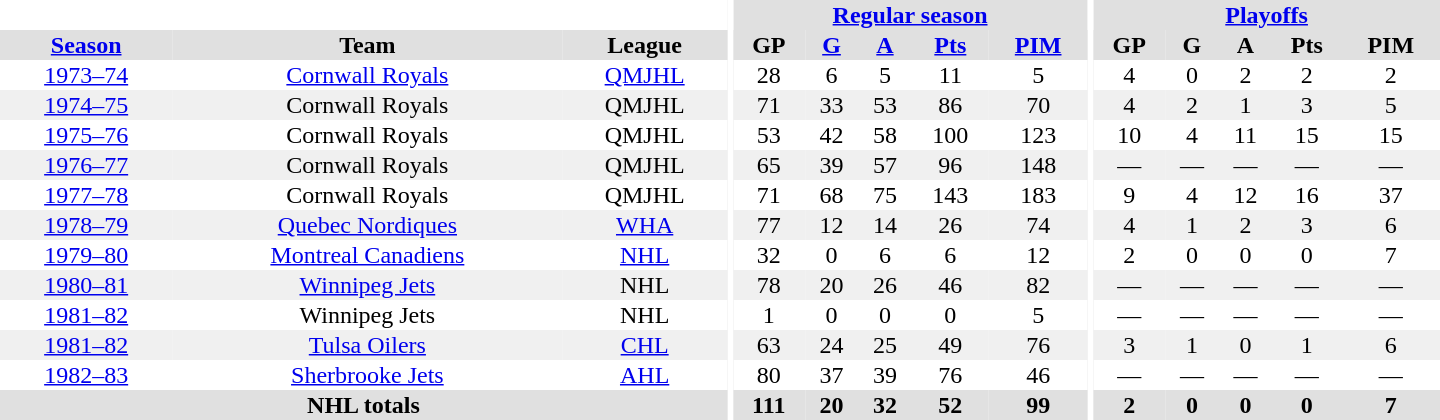<table border="0" cellpadding="1" cellspacing="0" style="text-align:center; width:60em">
<tr bgcolor="#e0e0e0">
<th colspan="3" bgcolor="#ffffff"></th>
<th rowspan="99" bgcolor="#ffffff"></th>
<th colspan="5"><a href='#'>Regular season</a></th>
<th rowspan="99" bgcolor="#ffffff"></th>
<th colspan="5"><a href='#'>Playoffs</a></th>
</tr>
<tr bgcolor="#e0e0e0">
<th><a href='#'>Season</a></th>
<th>Team</th>
<th>League</th>
<th>GP</th>
<th><a href='#'>G</a></th>
<th><a href='#'>A</a></th>
<th><a href='#'>Pts</a></th>
<th><a href='#'>PIM</a></th>
<th>GP</th>
<th>G</th>
<th>A</th>
<th>Pts</th>
<th>PIM</th>
</tr>
<tr>
<td><a href='#'>1973–74</a></td>
<td><a href='#'>Cornwall Royals</a></td>
<td><a href='#'>QMJHL</a></td>
<td>28</td>
<td>6</td>
<td>5</td>
<td>11</td>
<td>5</td>
<td>4</td>
<td>0</td>
<td>2</td>
<td>2</td>
<td>2</td>
</tr>
<tr bgcolor="#f0f0f0">
<td><a href='#'>1974–75</a></td>
<td>Cornwall Royals</td>
<td>QMJHL</td>
<td>71</td>
<td>33</td>
<td>53</td>
<td>86</td>
<td>70</td>
<td>4</td>
<td>2</td>
<td>1</td>
<td>3</td>
<td>5</td>
</tr>
<tr>
<td><a href='#'>1975–76</a></td>
<td>Cornwall Royals</td>
<td>QMJHL</td>
<td>53</td>
<td>42</td>
<td>58</td>
<td>100</td>
<td>123</td>
<td>10</td>
<td>4</td>
<td>11</td>
<td>15</td>
<td>15</td>
</tr>
<tr bgcolor="#f0f0f0">
<td><a href='#'>1976–77</a></td>
<td>Cornwall Royals</td>
<td>QMJHL</td>
<td>65</td>
<td>39</td>
<td>57</td>
<td>96</td>
<td>148</td>
<td>—</td>
<td>—</td>
<td>—</td>
<td>—</td>
<td>—</td>
</tr>
<tr>
<td><a href='#'>1977–78</a></td>
<td>Cornwall Royals</td>
<td>QMJHL</td>
<td>71</td>
<td>68</td>
<td>75</td>
<td>143</td>
<td>183</td>
<td>9</td>
<td>4</td>
<td>12</td>
<td>16</td>
<td>37</td>
</tr>
<tr bgcolor="#f0f0f0">
<td><a href='#'>1978–79</a></td>
<td><a href='#'>Quebec Nordiques</a></td>
<td><a href='#'>WHA</a></td>
<td>77</td>
<td>12</td>
<td>14</td>
<td>26</td>
<td>74</td>
<td>4</td>
<td>1</td>
<td>2</td>
<td>3</td>
<td>6</td>
</tr>
<tr>
<td><a href='#'>1979–80</a></td>
<td><a href='#'>Montreal Canadiens</a></td>
<td><a href='#'>NHL</a></td>
<td>32</td>
<td>0</td>
<td>6</td>
<td>6</td>
<td>12</td>
<td>2</td>
<td>0</td>
<td>0</td>
<td>0</td>
<td>7</td>
</tr>
<tr bgcolor="#f0f0f0">
<td><a href='#'>1980–81</a></td>
<td><a href='#'>Winnipeg Jets</a></td>
<td>NHL</td>
<td>78</td>
<td>20</td>
<td>26</td>
<td>46</td>
<td>82</td>
<td>—</td>
<td>—</td>
<td>—</td>
<td>—</td>
<td>—</td>
</tr>
<tr>
<td><a href='#'>1981–82</a></td>
<td>Winnipeg Jets</td>
<td>NHL</td>
<td>1</td>
<td>0</td>
<td>0</td>
<td>0</td>
<td>5</td>
<td>—</td>
<td>—</td>
<td>—</td>
<td>—</td>
<td>—</td>
</tr>
<tr bgcolor="#f0f0f0">
<td><a href='#'>1981–82</a></td>
<td><a href='#'>Tulsa Oilers</a></td>
<td><a href='#'>CHL</a></td>
<td>63</td>
<td>24</td>
<td>25</td>
<td>49</td>
<td>76</td>
<td>3</td>
<td>1</td>
<td>0</td>
<td>1</td>
<td>6</td>
</tr>
<tr>
<td><a href='#'>1982–83</a></td>
<td><a href='#'>Sherbrooke Jets</a></td>
<td><a href='#'>AHL</a></td>
<td>80</td>
<td>37</td>
<td>39</td>
<td>76</td>
<td>46</td>
<td>—</td>
<td>—</td>
<td>—</td>
<td>—</td>
<td>—</td>
</tr>
<tr bgcolor="#e0e0e0">
<th colspan="3">NHL totals</th>
<th>111</th>
<th>20</th>
<th>32</th>
<th>52</th>
<th>99</th>
<th>2</th>
<th>0</th>
<th>0</th>
<th>0</th>
<th>7</th>
</tr>
</table>
